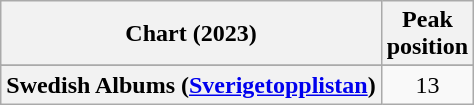<table class="wikitable sortable plainrowheaders" style="text-align:center">
<tr>
<th scope="col">Chart (2023)</th>
<th scope="col">Peak<br>position</th>
</tr>
<tr>
</tr>
<tr>
</tr>
<tr>
<th scope="row">Swedish Albums (<a href='#'>Sverigetopplistan</a>)</th>
<td>13</td>
</tr>
</table>
